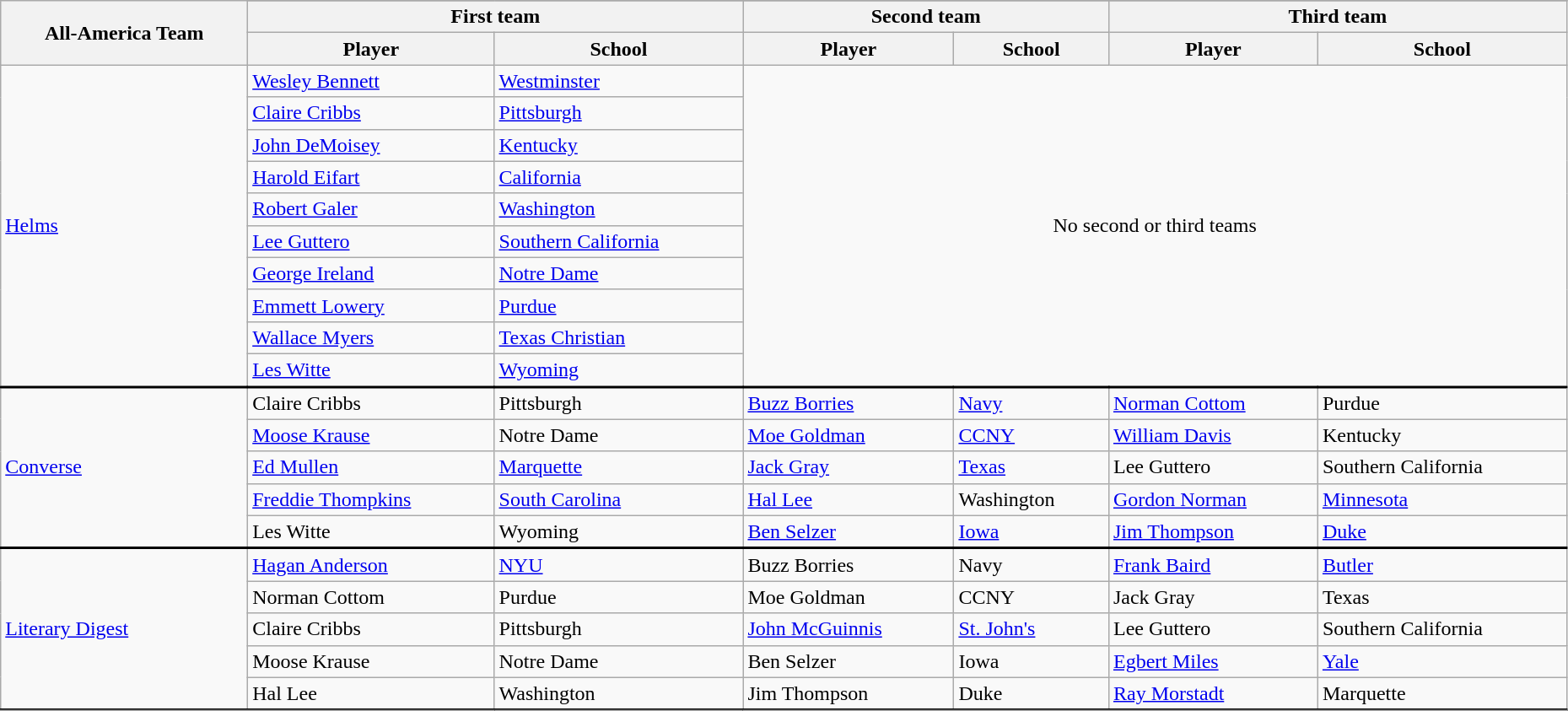<table class="wikitable" style="width:98%;">
<tr>
<th rowspan=3>All-America Team</th>
</tr>
<tr>
<th colspan=2>First team</th>
<th colspan=2>Second team</th>
<th colspan=2>Third team</th>
</tr>
<tr>
<th>Player</th>
<th>School</th>
<th>Player</th>
<th>School</th>
<th>Player</th>
<th>School</th>
</tr>
<tr>
<td rowspan=10><a href='#'>Helms</a></td>
<td><a href='#'>Wesley Bennett</a></td>
<td><a href='#'>Westminster</a></td>
<td rowspan=10 colspan=6 align=center>No second or third teams</td>
</tr>
<tr>
<td><a href='#'>Claire Cribbs</a></td>
<td><a href='#'>Pittsburgh</a></td>
</tr>
<tr>
<td><a href='#'>John DeMoisey</a></td>
<td><a href='#'>Kentucky</a></td>
</tr>
<tr>
<td><a href='#'>Harold Eifart</a></td>
<td><a href='#'>California</a></td>
</tr>
<tr>
<td><a href='#'>Robert Galer</a></td>
<td><a href='#'>Washington</a></td>
</tr>
<tr>
<td><a href='#'>Lee Guttero</a></td>
<td><a href='#'>Southern California</a></td>
</tr>
<tr>
<td><a href='#'>George Ireland</a></td>
<td><a href='#'>Notre Dame</a></td>
</tr>
<tr>
<td><a href='#'>Emmett Lowery</a></td>
<td><a href='#'>Purdue</a></td>
</tr>
<tr>
<td><a href='#'>Wallace Myers</a></td>
<td><a href='#'>Texas Christian</a></td>
</tr>
<tr>
<td><a href='#'>Les Witte</a></td>
<td><a href='#'>Wyoming</a></td>
</tr>
<tr style = "border-top:2px solid black;">
<td rowspan=5><a href='#'>Converse</a></td>
<td>Claire Cribbs</td>
<td>Pittsburgh</td>
<td><a href='#'>Buzz Borries</a></td>
<td><a href='#'>Navy</a></td>
<td><a href='#'>Norman Cottom</a></td>
<td>Purdue</td>
</tr>
<tr>
<td><a href='#'>Moose Krause</a></td>
<td>Notre Dame</td>
<td><a href='#'>Moe Goldman</a></td>
<td><a href='#'>CCNY</a></td>
<td><a href='#'>William Davis</a></td>
<td>Kentucky</td>
</tr>
<tr>
<td><a href='#'>Ed Mullen</a></td>
<td><a href='#'>Marquette</a></td>
<td><a href='#'>Jack Gray</a></td>
<td><a href='#'>Texas</a></td>
<td>Lee Guttero</td>
<td>Southern California</td>
</tr>
<tr>
<td><a href='#'>Freddie Thompkins</a></td>
<td><a href='#'>South Carolina</a></td>
<td><a href='#'>Hal Lee</a></td>
<td>Washington</td>
<td><a href='#'>Gordon Norman</a></td>
<td><a href='#'>Minnesota</a></td>
</tr>
<tr>
<td>Les Witte</td>
<td>Wyoming</td>
<td><a href='#'>Ben Selzer</a></td>
<td><a href='#'>Iowa</a></td>
<td><a href='#'>Jim Thompson</a></td>
<td><a href='#'>Duke</a></td>
</tr>
<tr style = "border-top:2px solid black;">
<td rowspan=5><a href='#'>Literary Digest</a></td>
<td><a href='#'>Hagan Anderson</a></td>
<td><a href='#'>NYU</a></td>
<td>Buzz Borries</td>
<td>Navy</td>
<td><a href='#'>Frank Baird</a></td>
<td><a href='#'>Butler</a></td>
</tr>
<tr>
<td>Norman Cottom</td>
<td>Purdue</td>
<td>Moe Goldman</td>
<td>CCNY</td>
<td>Jack Gray</td>
<td>Texas</td>
</tr>
<tr>
<td>Claire Cribbs</td>
<td>Pittsburgh</td>
<td><a href='#'>John McGuinnis</a></td>
<td><a href='#'>St. John's</a></td>
<td>Lee Guttero</td>
<td>Southern California</td>
</tr>
<tr>
<td>Moose Krause</td>
<td>Notre Dame</td>
<td>Ben Selzer</td>
<td>Iowa</td>
<td><a href='#'>Egbert Miles</a></td>
<td><a href='#'>Yale</a></td>
</tr>
<tr>
<td>Hal Lee</td>
<td>Washington</td>
<td>Jim Thompson</td>
<td>Duke</td>
<td><a href='#'>Ray Morstadt</a></td>
<td>Marquette</td>
</tr>
<tr style = "border-top:2px solid black;">
</tr>
</table>
